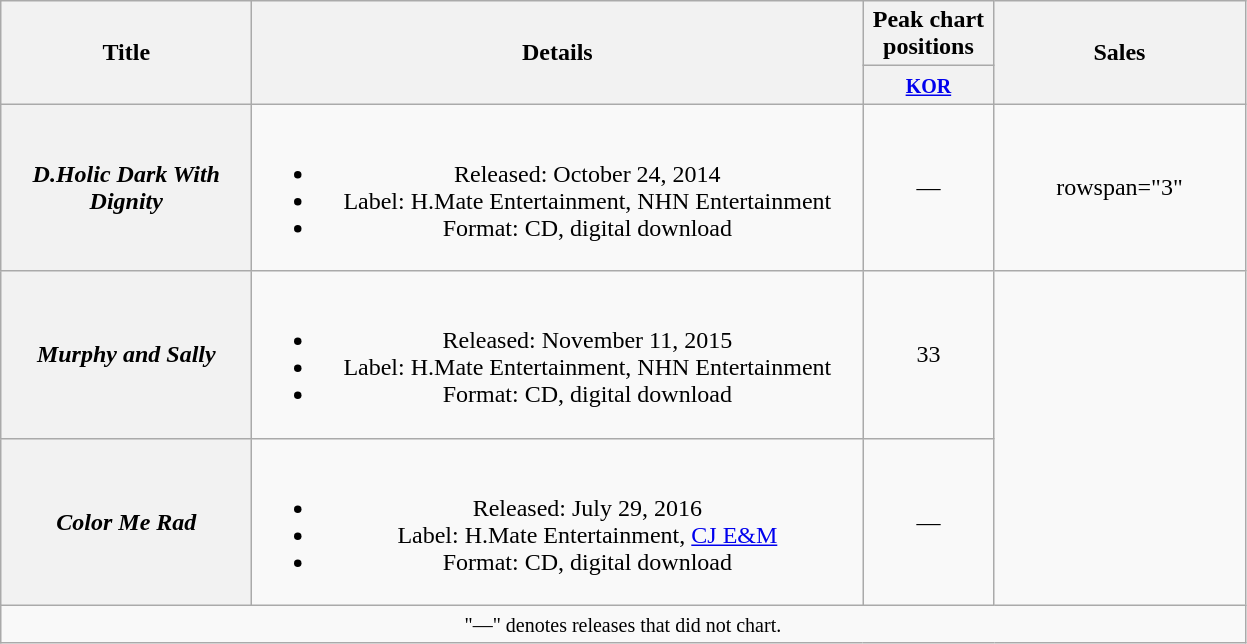<table class="wikitable plainrowheaders" style="text-align:center;">
<tr>
<th scope="col" rowspan="2" style="width:10em;">Title</th>
<th scope="col" rowspan="2" style="width:25em;">Details</th>
<th scope="col" colspan="1" style="width:5em;">Peak chart positions</th>
<th scope="col" rowspan="2" style="width:10em;">Sales</th>
</tr>
<tr>
<th><small><a href='#'>KOR</a></small><br></th>
</tr>
<tr>
<th scope="row"><em>D.Holic Dark With Dignity</em></th>
<td><br><ul><li>Released: October 24, 2014</li><li>Label: H.Mate Entertainment, NHN Entertainment</li><li>Format: CD, digital download</li></ul></td>
<td>—</td>
<td>rowspan="3" </td>
</tr>
<tr>
<th scope="row"><em>Murphy and Sally</em></th>
<td><br><ul><li>Released: November 11, 2015</li><li>Label: H.Mate Entertainment, NHN Entertainment</li><li>Format: CD, digital download</li></ul></td>
<td>33</td>
</tr>
<tr>
<th scope="row"><em>Color Me Rad</em></th>
<td><br><ul><li>Released: July 29, 2016</li><li>Label: H.Mate Entertainment, <a href='#'>CJ E&M</a></li><li>Format: CD, digital download</li></ul></td>
<td>—</td>
</tr>
<tr>
<td colspan="5" align="center"><small>"—" denotes releases that did not chart.</small></td>
</tr>
</table>
